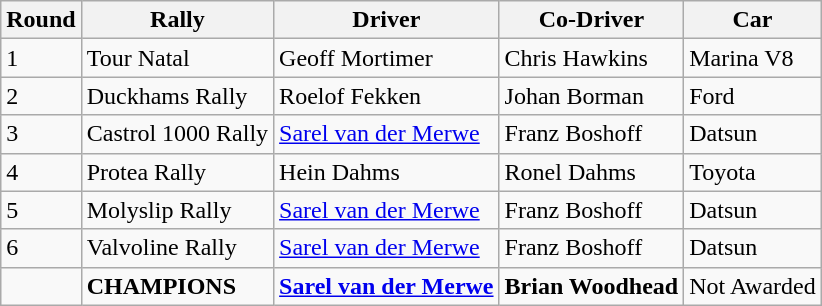<table class="wikitable">
<tr>
<th>Round</th>
<th>Rally</th>
<th>Driver</th>
<th>Co-Driver</th>
<th>Car</th>
</tr>
<tr>
<td>1</td>
<td>Tour Natal</td>
<td>Geoff Mortimer</td>
<td>Chris Hawkins</td>
<td>Marina V8</td>
</tr>
<tr>
<td>2</td>
<td>Duckhams Rally</td>
<td>Roelof Fekken</td>
<td>Johan Borman</td>
<td>Ford</td>
</tr>
<tr>
<td>3</td>
<td>Castrol 1000 Rally</td>
<td><a href='#'>Sarel van der Merwe</a></td>
<td>Franz Boshoff</td>
<td>Datsun</td>
</tr>
<tr>
<td>4</td>
<td>Protea Rally</td>
<td>Hein Dahms</td>
<td>Ronel Dahms</td>
<td>Toyota</td>
</tr>
<tr>
<td>5</td>
<td>Molyslip Rally</td>
<td><a href='#'>Sarel van der Merwe</a></td>
<td>Franz Boshoff</td>
<td>Datsun</td>
</tr>
<tr>
<td>6</td>
<td>Valvoline Rally</td>
<td><a href='#'>Sarel van der Merwe</a></td>
<td>Franz Boshoff</td>
<td>Datsun</td>
</tr>
<tr>
<td></td>
<td><strong>CHAMPIONS</strong></td>
<td><strong><a href='#'>Sarel van der Merwe</a></strong></td>
<td><strong>Brian Woodhead</strong></td>
<td>Not Awarded</td>
</tr>
</table>
